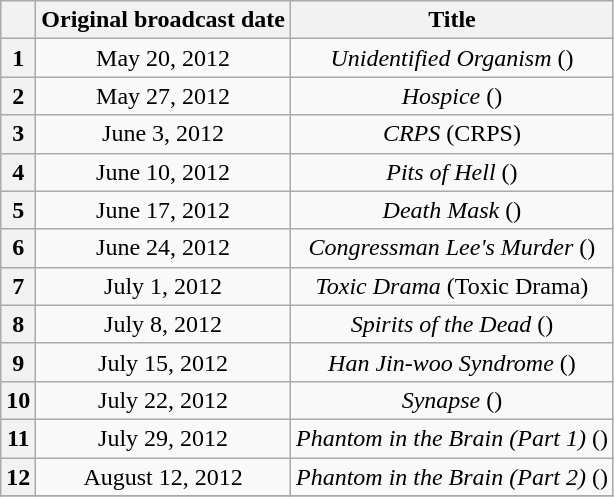<table class="wikitable" style="text-align:center">
<tr>
<th></th>
<th>Original broadcast date</th>
<th>Title</th>
</tr>
<tr>
<th>1</th>
<td>May 20, 2012</td>
<td><em>Unidentified Organism</em> ()</td>
</tr>
<tr>
<th>2</th>
<td>May 27, 2012</td>
<td><em>Hospice</em> ()</td>
</tr>
<tr>
<th>3</th>
<td>June 3, 2012</td>
<td><em>CRPS</em> (CRPS)</td>
</tr>
<tr>
<th>4</th>
<td>June 10, 2012</td>
<td><em>Pits of Hell</em> ()</td>
</tr>
<tr>
<th>5</th>
<td>June 17, 2012</td>
<td><em>Death Mask</em> ()</td>
</tr>
<tr>
<th>6</th>
<td>June 24, 2012</td>
<td><em>Congressman Lee's Murder</em> ()</td>
</tr>
<tr>
<th>7</th>
<td>July 1, 2012</td>
<td><em>Toxic Drama</em> (Toxic Drama)</td>
</tr>
<tr>
<th>8</th>
<td>July 8, 2012</td>
<td><em>Spirits of the Dead</em> ()</td>
</tr>
<tr>
<th>9</th>
<td>July 15, 2012</td>
<td><em>Han Jin-woo Syndrome</em> ()</td>
</tr>
<tr>
<th>10</th>
<td>July 22, 2012</td>
<td><em>Synapse</em> ()</td>
</tr>
<tr>
<th>11</th>
<td>July 29, 2012</td>
<td><em>Phantom in the Brain (Part 1)</em> ()</td>
</tr>
<tr>
<th>12</th>
<td>August 12, 2012</td>
<td><em>Phantom in the Brain (Part 2)</em> ()</td>
</tr>
<tr>
</tr>
</table>
